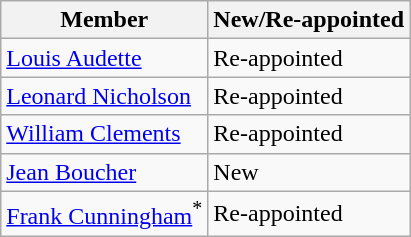<table class="wikitable">
<tr>
<th>Member</th>
<th>New/Re-appointed</th>
</tr>
<tr>
<td><a href='#'>Louis Audette</a></td>
<td>Re-appointed</td>
</tr>
<tr>
<td><a href='#'>Leonard Nicholson</a></td>
<td>Re-appointed</td>
</tr>
<tr>
<td><a href='#'>William Clements</a></td>
<td>Re-appointed</td>
</tr>
<tr>
<td><a href='#'>Jean Boucher</a></td>
<td>New</td>
</tr>
<tr>
<td><a href='#'>Frank Cunningham</a><sup>*</sup></td>
<td>Re-appointed</td>
</tr>
</table>
